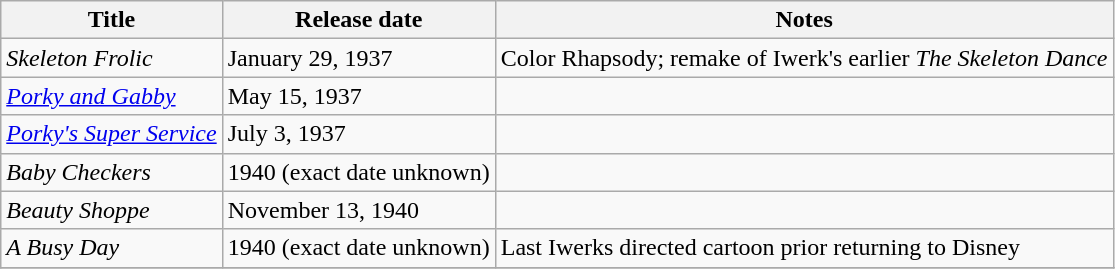<table class="wikitable">
<tr>
<th>Title</th>
<th>Release date</th>
<th>Notes</th>
</tr>
<tr>
<td><em>Skeleton Frolic</em></td>
<td>January 29, 1937</td>
<td>Color Rhapsody; remake of Iwerk's earlier <em>The Skeleton Dance</em></td>
</tr>
<tr>
<td><em><a href='#'>Porky and Gabby</a></em></td>
<td>May 15, 1937</td>
<td></td>
</tr>
<tr>
<td><em><a href='#'>Porky's Super Service</a></em></td>
<td>July 3, 1937</td>
<td></td>
</tr>
<tr>
<td><em>Baby Checkers</em></td>
<td>1940 (exact date unknown)</td>
<td></td>
</tr>
<tr>
<td><em>Beauty Shoppe</em></td>
<td>November 13, 1940</td>
<td></td>
</tr>
<tr>
<td><em>A Busy Day</em></td>
<td>1940 (exact date unknown)</td>
<td>Last Iwerks directed cartoon prior returning to Disney</td>
</tr>
<tr>
</tr>
</table>
